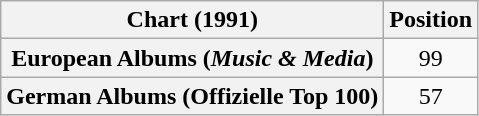<table class="wikitable plainrowheaders" style="text-align:center">
<tr>
<th scope="col">Chart (1991)</th>
<th scope="col">Position</th>
</tr>
<tr>
<th scope="row">European Albums (<em>Music & Media</em>)</th>
<td>99</td>
</tr>
<tr>
<th scope="row">German Albums (Offizielle Top 100)</th>
<td>57</td>
</tr>
</table>
